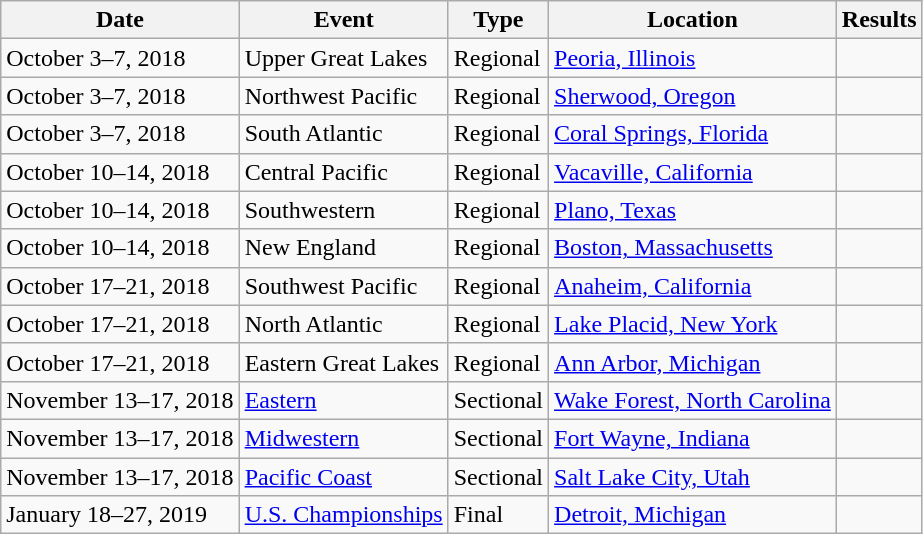<table class="wikitable">
<tr>
<th>Date</th>
<th>Event</th>
<th>Type</th>
<th>Location</th>
<th>Results</th>
</tr>
<tr>
<td>October 3–7, 2018</td>
<td>Upper Great Lakes</td>
<td>Regional</td>
<td><a href='#'>Peoria, Illinois</a></td>
<td></td>
</tr>
<tr>
<td>October 3–7, 2018</td>
<td>Northwest Pacific</td>
<td>Regional</td>
<td><a href='#'>Sherwood, Oregon</a></td>
<td></td>
</tr>
<tr>
<td>October 3–7, 2018</td>
<td>South Atlantic</td>
<td>Regional</td>
<td><a href='#'>Coral Springs, Florida</a></td>
<td></td>
</tr>
<tr>
<td>October 10–14, 2018</td>
<td>Central Pacific</td>
<td>Regional</td>
<td><a href='#'>Vacaville, California</a></td>
<td></td>
</tr>
<tr>
<td>October 10–14, 2018</td>
<td>Southwestern</td>
<td>Regional</td>
<td><a href='#'>Plano, Texas</a></td>
<td></td>
</tr>
<tr>
<td>October 10–14, 2018</td>
<td>New England</td>
<td>Regional</td>
<td><a href='#'>Boston, Massachusetts</a></td>
<td></td>
</tr>
<tr>
<td>October 17–21, 2018</td>
<td>Southwest Pacific</td>
<td>Regional</td>
<td><a href='#'>Anaheim, California</a></td>
<td></td>
</tr>
<tr>
<td>October 17–21, 2018</td>
<td>North Atlantic</td>
<td>Regional</td>
<td><a href='#'>Lake Placid, New York</a></td>
<td></td>
</tr>
<tr>
<td>October 17–21, 2018</td>
<td>Eastern Great Lakes</td>
<td>Regional</td>
<td><a href='#'>Ann Arbor, Michigan</a></td>
<td></td>
</tr>
<tr>
<td>November 13–17, 2018</td>
<td><a href='#'>Eastern</a></td>
<td>Sectional</td>
<td><a href='#'>Wake Forest, North Carolina</a></td>
<td></td>
</tr>
<tr>
<td>November 13–17, 2018</td>
<td><a href='#'>Midwestern</a></td>
<td>Sectional</td>
<td><a href='#'>Fort Wayne, Indiana</a></td>
<td></td>
</tr>
<tr>
<td>November 13–17, 2018</td>
<td><a href='#'>Pacific Coast</a></td>
<td>Sectional</td>
<td><a href='#'>Salt Lake City, Utah</a></td>
<td></td>
</tr>
<tr>
<td>January 18–27, 2019</td>
<td><a href='#'>U.S. Championships</a></td>
<td>Final</td>
<td><a href='#'>Detroit, Michigan</a></td>
<td></td>
</tr>
</table>
